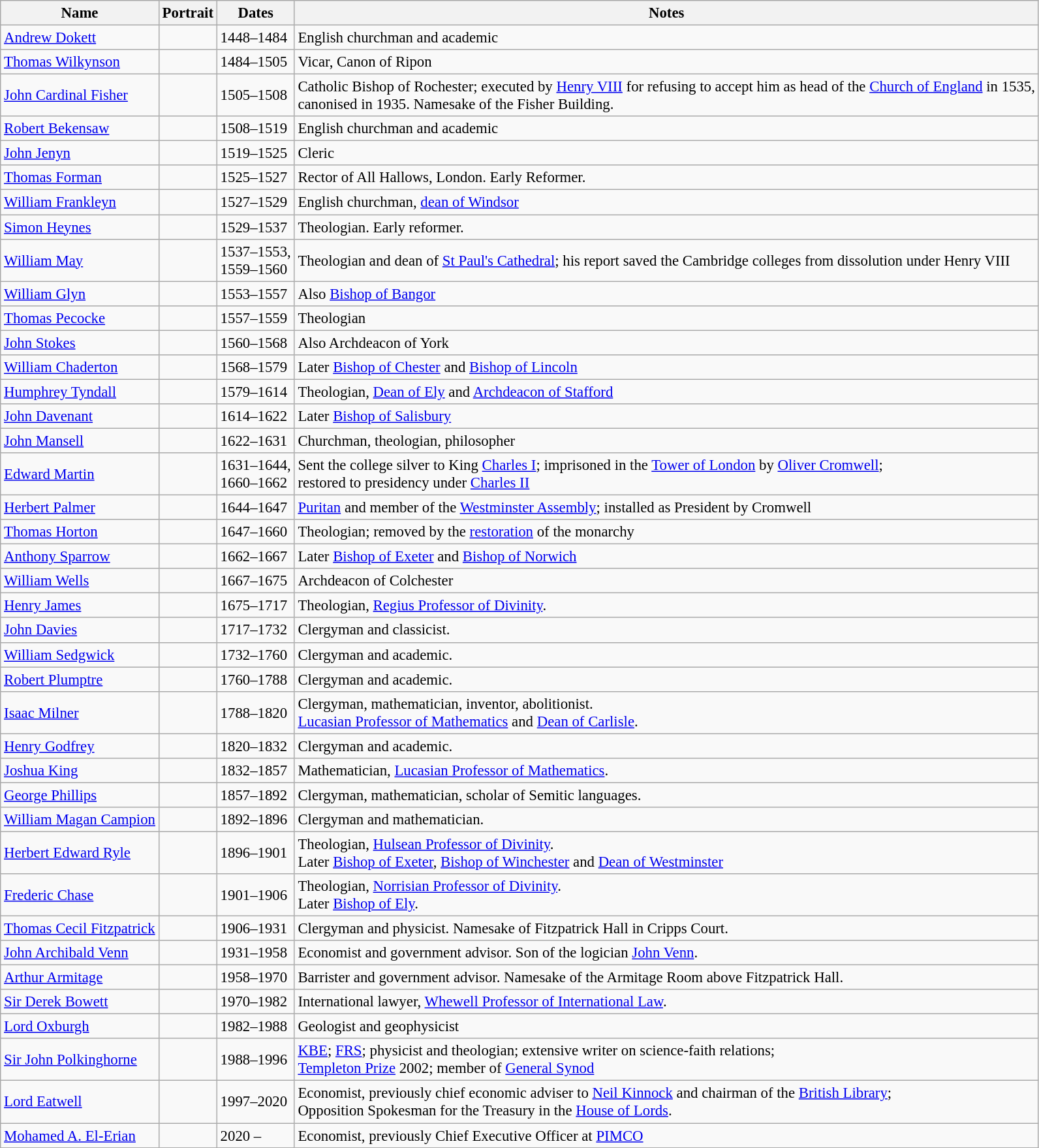<table class="wikitable" style="font-size: 95%;">
<tr bgcolor="#f7f7f7">
<th>Name</th>
<th>Portrait</th>
<th>Dates</th>
<th>Notes</th>
</tr>
<tr>
<td><a href='#'>Andrew Dokett</a></td>
<td></td>
<td>1448–1484</td>
<td>English churchman and academic</td>
</tr>
<tr>
<td><a href='#'>Thomas Wilkynson</a></td>
<td></td>
<td>1484–1505</td>
<td>Vicar, Canon of Ripon</td>
</tr>
<tr>
<td><a href='#'>John Cardinal Fisher</a></td>
<td></td>
<td>1505–1508</td>
<td>Catholic Bishop of Rochester; executed by <a href='#'>Henry VIII</a> for refusing to accept him as head of the <a href='#'>Church of England</a> in 1535,<br> canonised in 1935. Namesake of the Fisher Building.</td>
</tr>
<tr>
<td><a href='#'>Robert Bekensaw</a></td>
<td></td>
<td>1508–1519</td>
<td>English churchman and academic</td>
</tr>
<tr>
<td><a href='#'>John Jenyn</a></td>
<td></td>
<td>1519–1525</td>
<td>Cleric</td>
</tr>
<tr>
<td><a href='#'>Thomas Forman</a></td>
<td></td>
<td>1525–1527</td>
<td>Rector of All Hallows, London. Early Reformer.</td>
</tr>
<tr>
<td><a href='#'>William Frankleyn</a></td>
<td></td>
<td>1527–1529</td>
<td>English churchman, <a href='#'>dean of Windsor</a></td>
</tr>
<tr>
<td><a href='#'>Simon Heynes</a></td>
<td></td>
<td>1529–1537</td>
<td>Theologian. Early reformer.</td>
</tr>
<tr>
<td><a href='#'>William May</a></td>
<td></td>
<td>1537–1553, <br>1559–1560</td>
<td>Theologian and dean of <a href='#'>St Paul's Cathedral</a>; his report saved the Cambridge colleges from dissolution under Henry VIII</td>
</tr>
<tr>
<td><a href='#'>William Glyn</a></td>
<td></td>
<td>1553–1557</td>
<td>Also <a href='#'>Bishop of Bangor</a></td>
</tr>
<tr>
<td><a href='#'>Thomas Pecocke</a></td>
<td></td>
<td>1557–1559</td>
<td>Theologian</td>
</tr>
<tr>
<td><a href='#'>John Stokes</a></td>
<td></td>
<td>1560–1568</td>
<td>Also Archdeacon of York</td>
</tr>
<tr>
<td><a href='#'>William Chaderton</a></td>
<td></td>
<td>1568–1579</td>
<td>Later <a href='#'>Bishop of Chester</a> and <a href='#'>Bishop of Lincoln</a></td>
</tr>
<tr>
<td><a href='#'>Humphrey Tyndall</a></td>
<td></td>
<td>1579–1614</td>
<td>Theologian, <a href='#'>Dean of Ely</a> and <a href='#'>Archdeacon of Stafford</a></td>
</tr>
<tr>
<td><a href='#'>John Davenant</a></td>
<td></td>
<td>1614–1622</td>
<td>Later <a href='#'>Bishop of Salisbury</a></td>
</tr>
<tr>
<td><a href='#'>John Mansell</a></td>
<td></td>
<td>1622–1631</td>
<td>Churchman, theologian, philosopher</td>
</tr>
<tr>
<td><a href='#'>Edward Martin</a></td>
<td></td>
<td>1631–1644, <br>1660–1662</td>
<td>Sent the college silver to King <a href='#'>Charles I</a>; imprisoned in the <a href='#'>Tower of London</a> by <a href='#'>Oliver Cromwell</a>;<br>  restored to presidency under <a href='#'>Charles II</a></td>
</tr>
<tr>
<td><a href='#'>Herbert Palmer</a></td>
<td></td>
<td>1644–1647</td>
<td><a href='#'>Puritan</a> and member of the <a href='#'>Westminster Assembly</a>; installed as President by Cromwell</td>
</tr>
<tr>
<td><a href='#'>Thomas Horton</a></td>
<td></td>
<td>1647–1660</td>
<td>Theologian; removed by the <a href='#'>restoration</a> of the monarchy</td>
</tr>
<tr>
<td><a href='#'>Anthony Sparrow</a></td>
<td></td>
<td>1662–1667</td>
<td>Later <a href='#'>Bishop of Exeter</a> and <a href='#'>Bishop of Norwich</a></td>
</tr>
<tr>
<td><a href='#'>William Wells</a></td>
<td></td>
<td>1667–1675</td>
<td>Archdeacon of Colchester</td>
</tr>
<tr>
<td><a href='#'>Henry James</a></td>
<td></td>
<td>1675–1717</td>
<td>Theologian, <a href='#'>Regius Professor of Divinity</a>.</td>
</tr>
<tr>
<td><a href='#'>John Davies</a></td>
<td></td>
<td>1717–1732</td>
<td>Clergyman and classicist.</td>
</tr>
<tr>
<td><a href='#'>William Sedgwick</a></td>
<td></td>
<td>1732–1760</td>
<td>Clergyman and academic.</td>
</tr>
<tr>
<td><a href='#'>Robert Plumptre</a></td>
<td></td>
<td>1760–1788</td>
<td>Clergyman and academic.</td>
</tr>
<tr>
<td><a href='#'>Isaac Milner</a></td>
<td></td>
<td>1788–1820</td>
<td>Clergyman, mathematician, inventor, abolitionist.<br><a href='#'>Lucasian Professor of Mathematics</a> and <a href='#'>Dean of Carlisle</a>.</td>
</tr>
<tr>
<td><a href='#'>Henry Godfrey</a></td>
<td></td>
<td>1820–1832</td>
<td>Clergyman and academic.</td>
</tr>
<tr>
<td><a href='#'>Joshua King</a></td>
<td></td>
<td>1832–1857</td>
<td>Mathematician, <a href='#'>Lucasian Professor of Mathematics</a>.</td>
</tr>
<tr>
<td><a href='#'>George Phillips</a></td>
<td></td>
<td>1857–1892</td>
<td>Clergyman, mathematician, scholar of Semitic languages.</td>
</tr>
<tr>
<td><a href='#'>William Magan Campion</a></td>
<td></td>
<td>1892–1896</td>
<td>Clergyman and mathematician.</td>
</tr>
<tr>
<td><a href='#'>Herbert Edward Ryle</a></td>
<td></td>
<td>1896–1901</td>
<td>Theologian, <a href='#'>Hulsean Professor of Divinity</a>.<br>Later <a href='#'>Bishop of Exeter</a>, <a href='#'>Bishop of Winchester</a> and <a href='#'>Dean of Westminster</a></td>
</tr>
<tr>
<td><a href='#'>Frederic Chase</a></td>
<td></td>
<td>1901–1906</td>
<td>Theologian, <a href='#'>Norrisian Professor of Divinity</a>.<br>Later <a href='#'>Bishop of Ely</a>.</td>
</tr>
<tr>
<td><a href='#'>Thomas Cecil Fitzpatrick</a></td>
<td></td>
<td>1906–1931</td>
<td>Clergyman and physicist. Namesake of Fitzpatrick Hall in Cripps Court.</td>
</tr>
<tr>
<td><a href='#'>John Archibald Venn</a></td>
<td></td>
<td>1931–1958</td>
<td>Economist and government advisor. Son of the logician <a href='#'>John Venn</a>.</td>
</tr>
<tr>
<td><a href='#'>Arthur Armitage</a></td>
<td></td>
<td>1958–1970</td>
<td>Barrister and government advisor. Namesake of the Armitage Room above Fitzpatrick Hall.</td>
</tr>
<tr .>
<td><a href='#'>Sir Derek Bowett</a></td>
<td></td>
<td>1970–1982</td>
<td>International lawyer, <a href='#'>Whewell Professor of International Law</a>.</td>
</tr>
<tr>
<td><a href='#'>Lord Oxburgh</a></td>
<td></td>
<td>1982–1988</td>
<td>Geologist and geophysicist</td>
</tr>
<tr>
<td><a href='#'>Sir John Polkinghorne</a></td>
<td></td>
<td>1988–1996</td>
<td><a href='#'>KBE</a>; <a href='#'>FRS</a>; physicist and theologian; extensive writer on science-faith relations;<br>  <a href='#'>Templeton Prize</a> 2002; member of <a href='#'>General Synod</a></td>
</tr>
<tr>
<td><a href='#'>Lord Eatwell</a></td>
<td></td>
<td>1997–2020</td>
<td>Economist, previously chief economic adviser to <a href='#'>Neil Kinnock</a> and chairman of the <a href='#'>British Library</a>;<br>  Opposition Spokesman for the Treasury in the <a href='#'>House of Lords</a>.</td>
</tr>
<tr>
<td><a href='#'>Mohamed A. El-Erian</a></td>
<td></td>
<td>2020 –</td>
<td>Economist, previously Chief Executive Officer at <a href='#'>PIMCO</a></td>
</tr>
</table>
